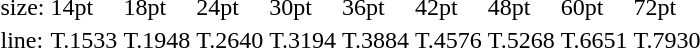<table style="margin-left:40px;">
<tr>
<td>size:</td>
<td>14pt</td>
<td>18pt</td>
<td>24pt</td>
<td>30pt</td>
<td>36pt</td>
<td>42pt</td>
<td>48pt</td>
<td>60pt</td>
<td>72pt</td>
</tr>
<tr>
<td>line:</td>
<td>T.1533</td>
<td>T.1948</td>
<td>T.2640</td>
<td>T.3194</td>
<td>T.3884</td>
<td>T.4576</td>
<td>T.5268</td>
<td>T.6651</td>
<td>T.7930</td>
</tr>
</table>
